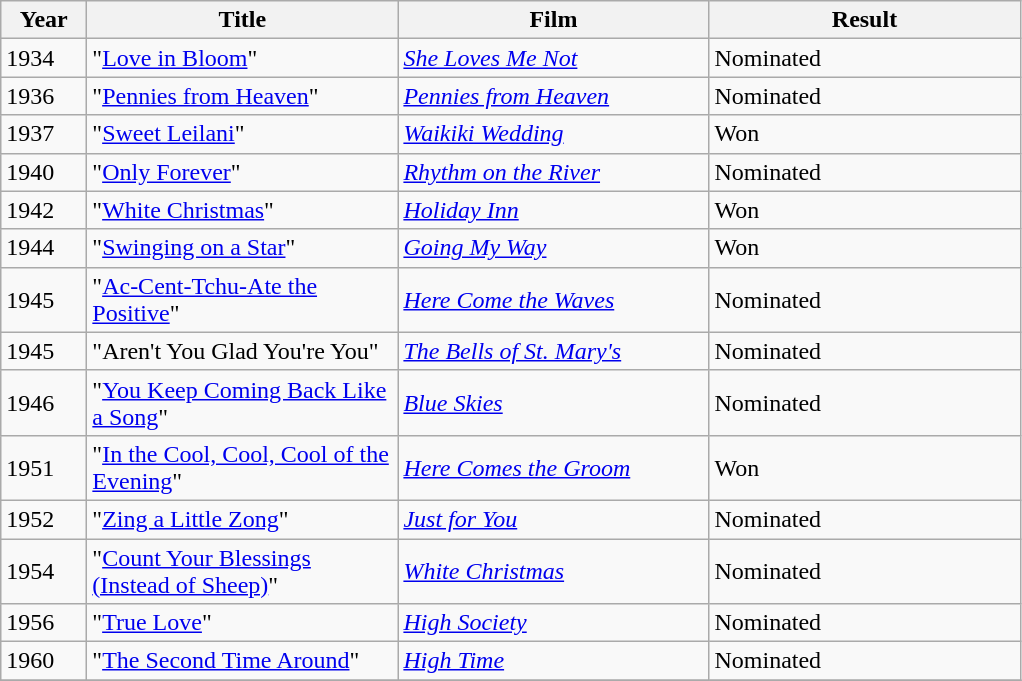<table class="wikitable sortable">
<tr>
<th style="width:50px;">Year</th>
<th style="width:200px;">Title</th>
<th style="width:200px;">Film</th>
<th style="width:200px;">Result</th>
</tr>
<tr>
<td>1934</td>
<td>"<a href='#'>Love in Bloom</a>"</td>
<td><em><a href='#'>She Loves Me Not</a></em></td>
<td>Nominated</td>
</tr>
<tr>
<td>1936</td>
<td>"<a href='#'>Pennies from Heaven</a>"</td>
<td><em><a href='#'>Pennies from Heaven</a></em></td>
<td>Nominated</td>
</tr>
<tr>
<td>1937</td>
<td>"<a href='#'>Sweet Leilani</a>"</td>
<td><em><a href='#'>Waikiki Wedding</a></em></td>
<td>Won</td>
</tr>
<tr>
<td>1940</td>
<td>"<a href='#'>Only Forever</a>"</td>
<td><em><a href='#'>Rhythm on the River</a></em></td>
<td>Nominated</td>
</tr>
<tr>
<td>1942</td>
<td>"<a href='#'>White Christmas</a>"</td>
<td><em><a href='#'>Holiday Inn</a></em></td>
<td>Won</td>
</tr>
<tr>
<td>1944</td>
<td>"<a href='#'>Swinging on a Star</a>"</td>
<td><em><a href='#'>Going My Way</a></em></td>
<td>Won</td>
</tr>
<tr>
<td>1945</td>
<td>"<a href='#'>Ac-Cent-Tchu-Ate the Positive</a>"</td>
<td><em><a href='#'>Here Come the Waves</a></em></td>
<td>Nominated</td>
</tr>
<tr>
<td>1945</td>
<td>"Aren't You Glad You're You"</td>
<td><em><a href='#'>The Bells of St. Mary's</a></em></td>
<td>Nominated</td>
</tr>
<tr>
<td>1946</td>
<td>"<a href='#'>You Keep Coming Back Like a Song</a>"</td>
<td><em><a href='#'>Blue Skies</a></em></td>
<td>Nominated</td>
</tr>
<tr>
<td>1951</td>
<td>"<a href='#'>In the Cool, Cool, Cool of the Evening</a>"</td>
<td><em><a href='#'>Here Comes the Groom</a></em></td>
<td>Won</td>
</tr>
<tr>
<td>1952</td>
<td>"<a href='#'>Zing a Little Zong</a>"</td>
<td><em><a href='#'>Just for You</a></em></td>
<td>Nominated</td>
</tr>
<tr>
<td>1954</td>
<td>"<a href='#'>Count Your Blessings (Instead of Sheep)</a>"</td>
<td><em><a href='#'>White Christmas</a></em></td>
<td>Nominated</td>
</tr>
<tr>
<td>1956</td>
<td>"<a href='#'>True Love</a>"</td>
<td><em><a href='#'>High Society</a></em></td>
<td>Nominated</td>
</tr>
<tr>
<td>1960</td>
<td>"<a href='#'>The Second Time Around</a>"</td>
<td><em><a href='#'>High Time</a></em></td>
<td>Nominated</td>
</tr>
<tr>
</tr>
</table>
